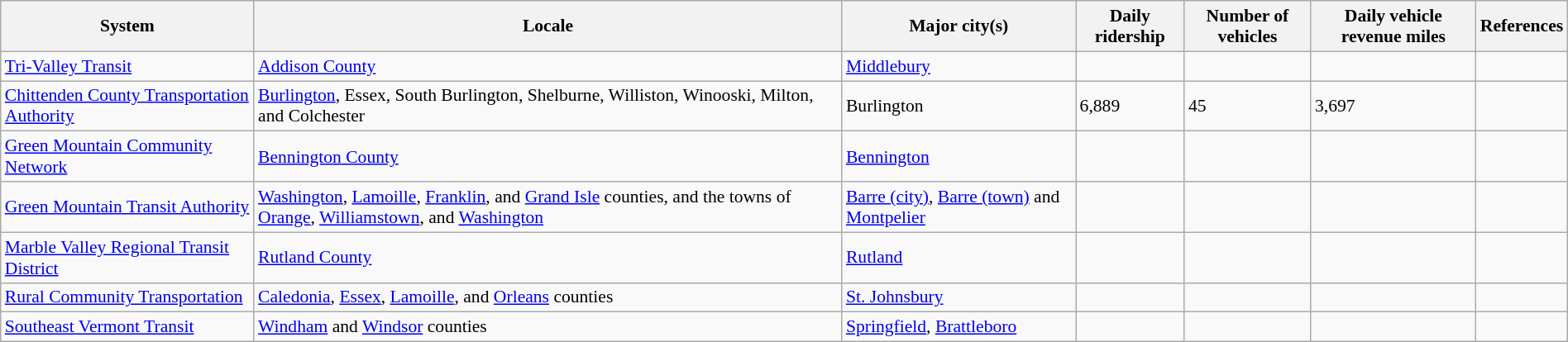<table class="wikitable sortable" style="font-size: 90%; width: 100%">
<tr>
<th>System</th>
<th>Locale</th>
<th>Major city(s)</th>
<th>Daily ridership</th>
<th>Number of vehicles</th>
<th>Daily vehicle revenue miles</th>
<th>References</th>
</tr>
<tr>
<td><a href='#'>Tri-Valley Transit</a></td>
<td><a href='#'>Addison County</a></td>
<td><a href='#'>Middlebury</a></td>
<td></td>
<td></td>
<td></td>
<td></td>
</tr>
<tr>
<td><a href='#'>Chittenden County Transportation Authority</a></td>
<td><a href='#'>Burlington</a>, Essex, South Burlington, Shelburne, Williston, Winooski, Milton, and Colchester</td>
<td>Burlington</td>
<td>6,889</td>
<td>45</td>
<td>3,697</td>
<td></td>
</tr>
<tr>
<td><a href='#'>Green Mountain Community Network</a></td>
<td><a href='#'>Bennington County</a></td>
<td><a href='#'>Bennington</a></td>
<td></td>
<td></td>
<td></td>
<td></td>
</tr>
<tr>
<td><a href='#'>Green Mountain Transit Authority</a></td>
<td><a href='#'>Washington</a>, <a href='#'>Lamoille</a>, <a href='#'>Franklin</a>, and <a href='#'>Grand Isle</a> counties, and the towns of <a href='#'>Orange</a>, <a href='#'>Williamstown</a>, and <a href='#'>Washington</a></td>
<td><a href='#'>Barre (city)</a>, <a href='#'>Barre (town)</a> and <a href='#'>Montpelier</a></td>
<td></td>
<td></td>
<td></td>
<td></td>
</tr>
<tr>
<td><a href='#'>Marble Valley Regional Transit District</a></td>
<td><a href='#'>Rutland County</a></td>
<td><a href='#'>Rutland</a></td>
<td></td>
<td></td>
<td></td>
<td></td>
</tr>
<tr>
<td><a href='#'>Rural Community Transportation</a></td>
<td><a href='#'>Caledonia</a>, <a href='#'>Essex</a>, <a href='#'>Lamoille</a>, and <a href='#'>Orleans</a> counties</td>
<td><a href='#'>St. Johnsbury</a></td>
<td></td>
<td></td>
<td></td>
<td></td>
</tr>
<tr>
<td><a href='#'>Southeast Vermont Transit</a></td>
<td><a href='#'>Windham</a> and <a href='#'>Windsor</a> counties</td>
<td><a href='#'>Springfield</a>, <a href='#'>Brattleboro</a></td>
<td></td>
<td></td>
<td></td>
<td></td>
</tr>
</table>
